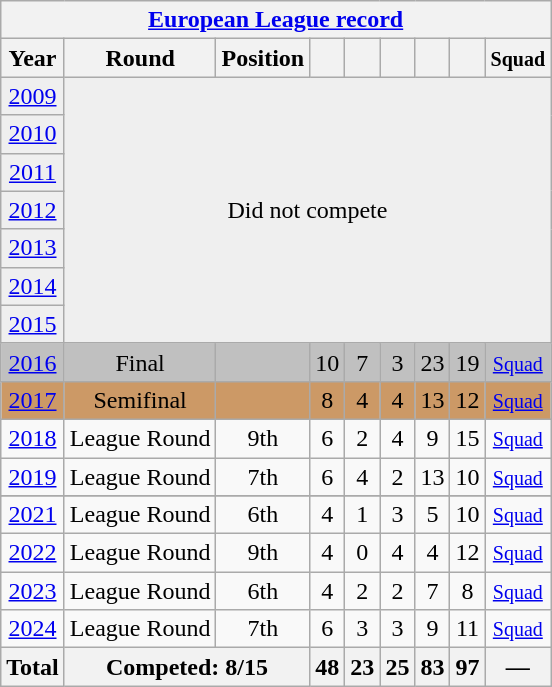<table class="wikitable" style="text-align: center;">
<tr>
<th colspan=10><a href='#'>European League record</a></th>
</tr>
<tr>
<th>Year</th>
<th>Round</th>
<th>Position</th>
<th></th>
<th></th>
<th></th>
<th></th>
<th></th>
<th><small>Squad</small></th>
</tr>
<tr bgcolor="efefef">
<td> <a href='#'>2009</a></td>
<td colspan="8" rowspan="7">Did not compete</td>
</tr>
<tr bgcolor="efefef">
<td> <a href='#'>2010</a></td>
</tr>
<tr bgcolor="efefef">
<td> <a href='#'>2011</a></td>
</tr>
<tr bgcolor="efefef">
<td> <a href='#'>2012</a></td>
</tr>
<tr bgcolor="efefef">
<td> <a href='#'>2013</a></td>
</tr>
<tr bgcolor="efefef">
<td> <a href='#'>2014</a></td>
</tr>
<tr bgcolor="efefef">
<td> <a href='#'>2015</a></td>
</tr>
<tr bgcolor="silver">
<td> <a href='#'>2016</a></td>
<td>Final</td>
<td></td>
<td>10</td>
<td>7</td>
<td>3</td>
<td>23</td>
<td>19</td>
<td><small><a href='#'>Squad</a></small></td>
</tr>
<tr bgcolor="#cc9966">
<td> <a href='#'>2017</a></td>
<td>Semifinal</td>
<td></td>
<td>8</td>
<td>4</td>
<td>4</td>
<td>13</td>
<td>12</td>
<td><small><a href='#'>Squad</a></small></td>
</tr>
<tr>
<td> <a href='#'>2018</a></td>
<td>League Round</td>
<td>9th</td>
<td>6</td>
<td>2</td>
<td>4</td>
<td>9</td>
<td>15</td>
<td><small><a href='#'>Squad</a></small></td>
</tr>
<tr>
<td> <a href='#'>2019</a></td>
<td>League Round</td>
<td>7th</td>
<td>6</td>
<td>4</td>
<td>2</td>
<td>13</td>
<td>10</td>
<td><small><a href='#'>Squad</a></small></td>
</tr>
<tr bgcolor="efefef">
</tr>
<tr>
<td> <a href='#'>2021</a></td>
<td>League Round</td>
<td>6th</td>
<td>4</td>
<td>1</td>
<td>3</td>
<td>5</td>
<td>10</td>
<td><small><a href='#'>Squad</a></small></td>
</tr>
<tr>
<td> <a href='#'>2022</a></td>
<td>League Round</td>
<td>9th</td>
<td>4</td>
<td>0</td>
<td>4</td>
<td>4</td>
<td>12</td>
<td><small><a href='#'>Squad</a></small></td>
</tr>
<tr>
<td> <a href='#'>2023</a></td>
<td>League Round</td>
<td>6th</td>
<td>4</td>
<td>2</td>
<td>2</td>
<td>7</td>
<td>8</td>
<td><small><a href='#'>Squad</a></small></td>
</tr>
<tr>
<td> <a href='#'>2024</a></td>
<td>League Round</td>
<td>7th</td>
<td>6</td>
<td>3</td>
<td>3</td>
<td>9</td>
<td>11</td>
<td><small><a href='#'>Squad</a></small></td>
</tr>
<tr>
<th>Total</th>
<th colspan="2">Competed: 8/15</th>
<th>48</th>
<th>23</th>
<th>25</th>
<th>83</th>
<th>97</th>
<th>—</th>
</tr>
</table>
